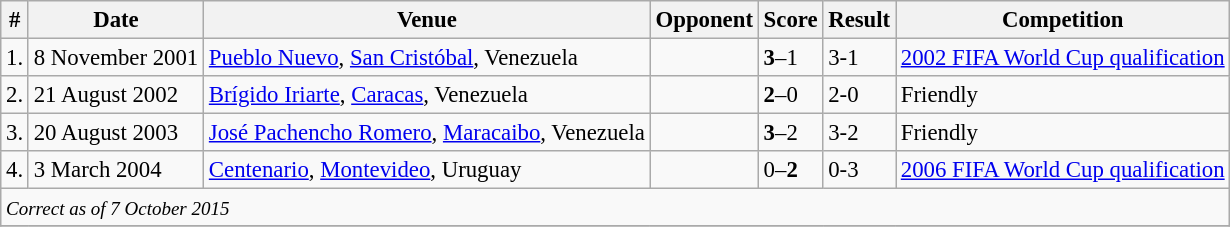<table class="wikitable" style="font-size:95%;">
<tr>
<th>#</th>
<th>Date</th>
<th>Venue</th>
<th>Opponent</th>
<th>Score</th>
<th>Result</th>
<th>Competition</th>
</tr>
<tr>
<td>1.</td>
<td>8 November 2001</td>
<td><a href='#'>Pueblo Nuevo</a>, <a href='#'>San Cristóbal</a>, Venezuela</td>
<td></td>
<td><strong>3</strong>–1</td>
<td>3-1</td>
<td><a href='#'>2002 FIFA World Cup qualification</a></td>
</tr>
<tr>
<td>2.</td>
<td>21 August 2002</td>
<td><a href='#'>Brígido Iriarte</a>, <a href='#'>Caracas</a>, Venezuela</td>
<td></td>
<td><strong>2</strong>–0</td>
<td>2-0</td>
<td>Friendly</td>
</tr>
<tr>
<td>3.</td>
<td>20 August 2003</td>
<td><a href='#'>José Pachencho Romero</a>, <a href='#'>Maracaibo</a>, Venezuela</td>
<td></td>
<td><strong>3</strong>–2</td>
<td>3-2</td>
<td>Friendly</td>
</tr>
<tr>
<td>4.</td>
<td>3 March 2004</td>
<td><a href='#'>Centenario</a>, <a href='#'>Montevideo</a>, Uruguay</td>
<td></td>
<td>0–<strong>2</strong></td>
<td>0-3</td>
<td><a href='#'>2006 FIFA World Cup qualification</a></td>
</tr>
<tr>
<td colspan="15"><small><em>Correct as of 7 October 2015</em></small></td>
</tr>
<tr>
</tr>
</table>
